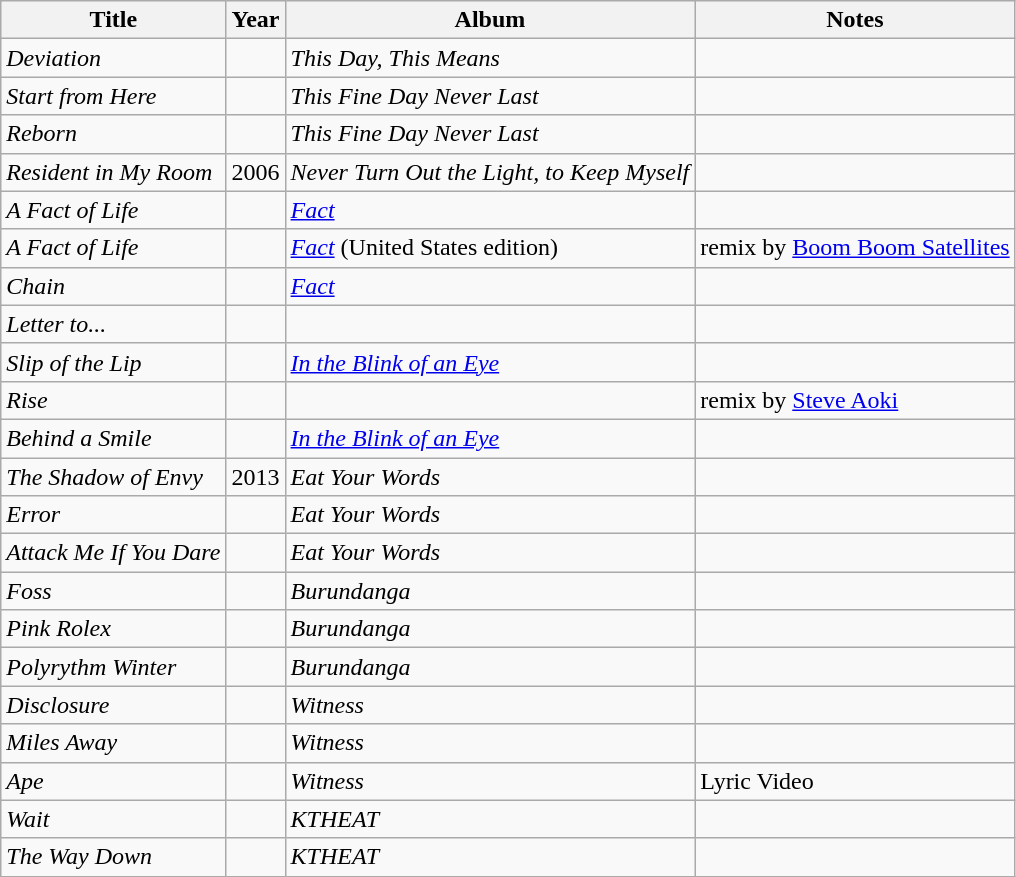<table class="wikitable">
<tr>
<th>Title</th>
<th>Year</th>
<th>Album</th>
<th>Notes</th>
</tr>
<tr>
<td><em>Deviation</em></td>
<td></td>
<td><em>This Day, This Means</em></td>
<td></td>
</tr>
<tr>
<td><em>Start from Here</em></td>
<td></td>
<td><em>This Fine Day Never Last</em></td>
<td></td>
</tr>
<tr>
<td><em>Reborn</em></td>
<td></td>
<td><em>This Fine Day Never Last</em></td>
<td></td>
</tr>
<tr>
<td><em>Resident in My Room</em></td>
<td>2006</td>
<td><em>Never Turn Out the Light, to Keep Myself</em></td>
<td></td>
</tr>
<tr>
<td><em>A Fact of Life</em></td>
<td></td>
<td><em><a href='#'>Fact</a></em></td>
<td></td>
</tr>
<tr>
<td><em>A Fact of Life</em></td>
<td></td>
<td><em><a href='#'>Fact</a></em> (United States edition)</td>
<td>remix by <a href='#'>Boom Boom Satellites</a></td>
</tr>
<tr>
<td><em>Chain</em></td>
<td></td>
<td><em><a href='#'>Fact</a></em></td>
<td></td>
</tr>
<tr>
<td><em>Letter to...</em></td>
<td></td>
<td></td>
<td></td>
</tr>
<tr>
<td><em>Slip of the Lip</em></td>
<td></td>
<td><em><a href='#'>In the Blink of an Eye</a></em></td>
<td></td>
</tr>
<tr>
<td><em>Rise</em></td>
<td></td>
<td></td>
<td>remix by <a href='#'>Steve Aoki</a></td>
</tr>
<tr>
<td><em>Behind a Smile</em></td>
<td></td>
<td><em><a href='#'>In the Blink of an Eye</a></em></td>
<td></td>
</tr>
<tr>
<td><em>The Shadow of Envy</em></td>
<td>2013</td>
<td><em>Eat Your Words</em></td>
<td></td>
</tr>
<tr>
<td><em>Error</em></td>
<td></td>
<td><em>Eat Your Words</em></td>
<td></td>
</tr>
<tr>
<td><em>Attack Me If You Dare</em></td>
<td></td>
<td><em>Eat Your Words</em></td>
<td></td>
</tr>
<tr>
<td><em>Foss</em></td>
<td></td>
<td><em>Burundanga</em></td>
<td></td>
</tr>
<tr>
<td><em>Pink Rolex</em></td>
<td></td>
<td><em>Burundanga</em></td>
<td></td>
</tr>
<tr>
<td><em>Polyrythm Winter</em></td>
<td></td>
<td><em>Burundanga</em></td>
<td></td>
</tr>
<tr>
<td><em>Disclosure</em></td>
<td></td>
<td><em>Witness</em></td>
<td></td>
</tr>
<tr>
<td><em>Miles Away</em></td>
<td></td>
<td><em>Witness</em></td>
<td></td>
</tr>
<tr>
<td><em>Ape</em></td>
<td></td>
<td><em>Witness</em></td>
<td>Lyric Video</td>
</tr>
<tr>
<td><em>Wait</em></td>
<td></td>
<td><em>KTHEAT</em></td>
<td></td>
</tr>
<tr>
<td><em>The Way Down</em></td>
<td></td>
<td><em>KTHEAT</em></td>
<td></td>
</tr>
</table>
